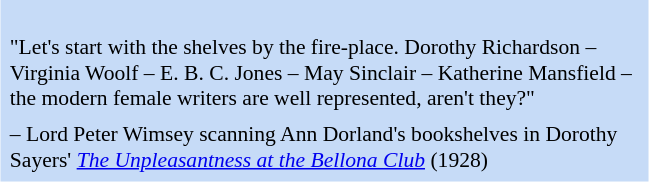<table class="toccolours" style="float: right; margin-left: 1em; margin-right: 2em; font-size: 90%; background:#c6dbf7; color:black; width:30em; max-width: 40%;" cellspacing="5">
<tr>
<td style="text-align: left;"><br>"Let's start with the shelves by the fire-place. Dorothy Richardson – Virginia Woolf – E. B. C. Jones – May Sinclair – Katherine Mansfield – the modern female writers are well represented, aren't they?"</td>
</tr>
<tr>
<td style="text-align: left;">–  Lord Peter Wimsey scanning Ann Dorland's bookshelves in Dorothy Sayers' <em><a href='#'>The Unpleasantness at the Bellona Club</a></em> (1928)</td>
</tr>
</table>
